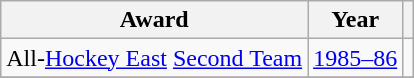<table class="wikitable">
<tr>
<th>Award</th>
<th>Year</th>
<th></th>
</tr>
<tr>
<td>All-<a href='#'>Hockey East</a> <a href='#'>Second Team</a></td>
<td><a href='#'>1985–86</a></td>
<td></td>
</tr>
<tr>
</tr>
</table>
